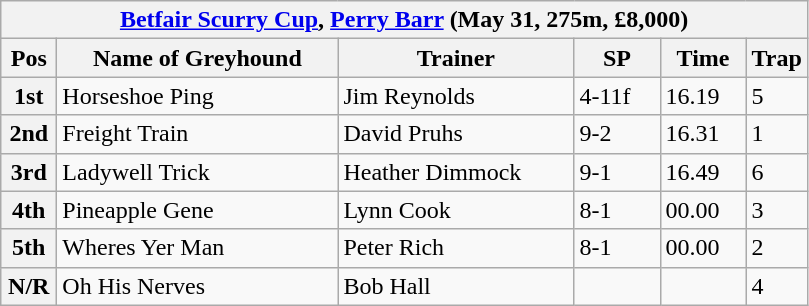<table class="wikitable">
<tr>
<th colspan="6"><a href='#'>Betfair Scurry Cup</a>, <a href='#'>Perry Barr</a> (May 31, 275m, £8,000)</th>
</tr>
<tr>
<th width=30>Pos</th>
<th width=180>Name of Greyhound</th>
<th width=150>Trainer</th>
<th width=50>SP</th>
<th width=50>Time</th>
<th width=30>Trap</th>
</tr>
<tr>
<th>1st</th>
<td>Horseshoe Ping</td>
<td>Jim Reynolds</td>
<td>4-11f</td>
<td>16.19</td>
<td>5</td>
</tr>
<tr>
<th>2nd</th>
<td>Freight Train</td>
<td>David Pruhs</td>
<td>9-2</td>
<td>16.31</td>
<td>1</td>
</tr>
<tr>
<th>3rd</th>
<td>Ladywell Trick</td>
<td>Heather Dimmock</td>
<td>9-1</td>
<td>16.49</td>
<td>6</td>
</tr>
<tr>
<th>4th</th>
<td>Pineapple Gene</td>
<td>Lynn Cook</td>
<td>8-1</td>
<td>00.00</td>
<td>3</td>
</tr>
<tr>
<th>5th</th>
<td>Wheres Yer Man</td>
<td>Peter Rich</td>
<td>8-1</td>
<td>00.00</td>
<td>2</td>
</tr>
<tr>
<th>N/R</th>
<td>Oh His Nerves</td>
<td>Bob Hall</td>
<td></td>
<td></td>
<td>4</td>
</tr>
</table>
